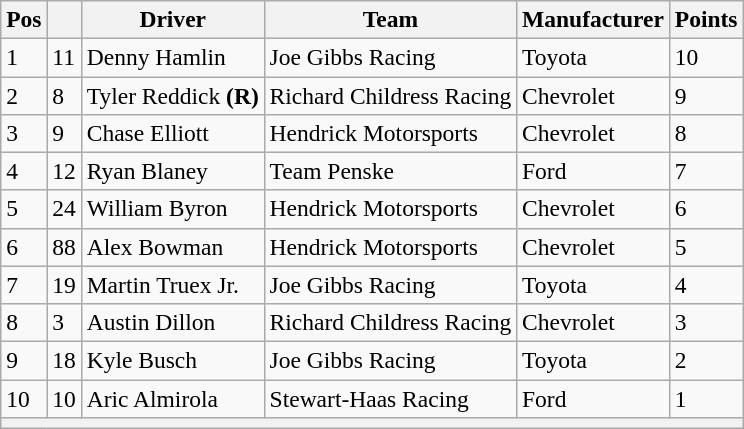<table class="wikitable" style="font-size:98%">
<tr>
<th>Pos</th>
<th></th>
<th>Driver</th>
<th>Team</th>
<th>Manufacturer</th>
<th>Points</th>
</tr>
<tr>
<td>1</td>
<td>11</td>
<td>Denny Hamlin</td>
<td>Joe Gibbs Racing</td>
<td>Toyota</td>
<td>10</td>
</tr>
<tr>
<td>2</td>
<td>8</td>
<td>Tyler Reddick <strong>(R)</strong></td>
<td>Richard Childress Racing</td>
<td>Chevrolet</td>
<td>9</td>
</tr>
<tr>
<td>3</td>
<td>9</td>
<td>Chase Elliott</td>
<td>Hendrick Motorsports</td>
<td>Chevrolet</td>
<td>8</td>
</tr>
<tr>
<td>4</td>
<td>12</td>
<td>Ryan Blaney</td>
<td>Team Penske</td>
<td>Ford</td>
<td>7</td>
</tr>
<tr>
<td>5</td>
<td>24</td>
<td>William Byron</td>
<td>Hendrick Motorsports</td>
<td>Chevrolet</td>
<td>6</td>
</tr>
<tr>
<td>6</td>
<td>88</td>
<td>Alex Bowman</td>
<td>Hendrick Motorsports</td>
<td>Chevrolet</td>
<td>5</td>
</tr>
<tr>
<td>7</td>
<td>19</td>
<td>Martin Truex Jr.</td>
<td>Joe Gibbs Racing</td>
<td>Toyota</td>
<td>4</td>
</tr>
<tr>
<td>8</td>
<td>3</td>
<td>Austin Dillon</td>
<td>Richard Childress Racing</td>
<td>Chevrolet</td>
<td>3</td>
</tr>
<tr>
<td>9</td>
<td>18</td>
<td>Kyle Busch</td>
<td>Joe Gibbs Racing</td>
<td>Toyota</td>
<td>2</td>
</tr>
<tr>
<td>10</td>
<td>10</td>
<td>Aric Almirola</td>
<td>Stewart-Haas Racing</td>
<td>Ford</td>
<td>1</td>
</tr>
<tr>
<th colspan="6"></th>
</tr>
</table>
